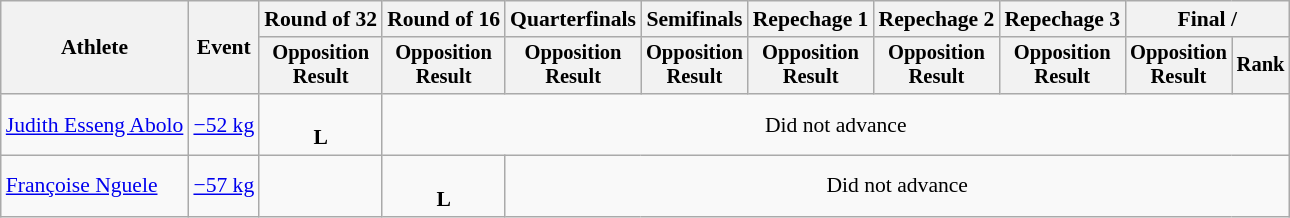<table class="wikitable" style="font-size:90%">
<tr>
<th rowspan="2">Athlete</th>
<th rowspan="2">Event</th>
<th>Round of 32</th>
<th>Round of 16</th>
<th>Quarterfinals</th>
<th>Semifinals</th>
<th>Repechage 1</th>
<th>Repechage 2</th>
<th>Repechage 3</th>
<th colspan=2>Final / </th>
</tr>
<tr style="font-size:95%">
<th>Opposition<br>Result</th>
<th>Opposition<br>Result</th>
<th>Opposition<br>Result</th>
<th>Opposition<br>Result</th>
<th>Opposition<br>Result</th>
<th>Opposition<br>Result</th>
<th>Opposition<br>Result</th>
<th>Opposition<br>Result</th>
<th>Rank</th>
</tr>
<tr align=center>
<td align=left><a href='#'>Judith Esseng Abolo</a></td>
<td align=left><a href='#'>−52 kg</a></td>
<td><br><strong>L</strong></td>
<td colspan=9>Did not advance</td>
</tr>
<tr align=center>
<td align=left><a href='#'>Françoise Nguele</a></td>
<td align=left><a href='#'>−57 kg</a></td>
<td></td>
<td><br><strong>L</strong></td>
<td colspan=8>Did not advance</td>
</tr>
</table>
